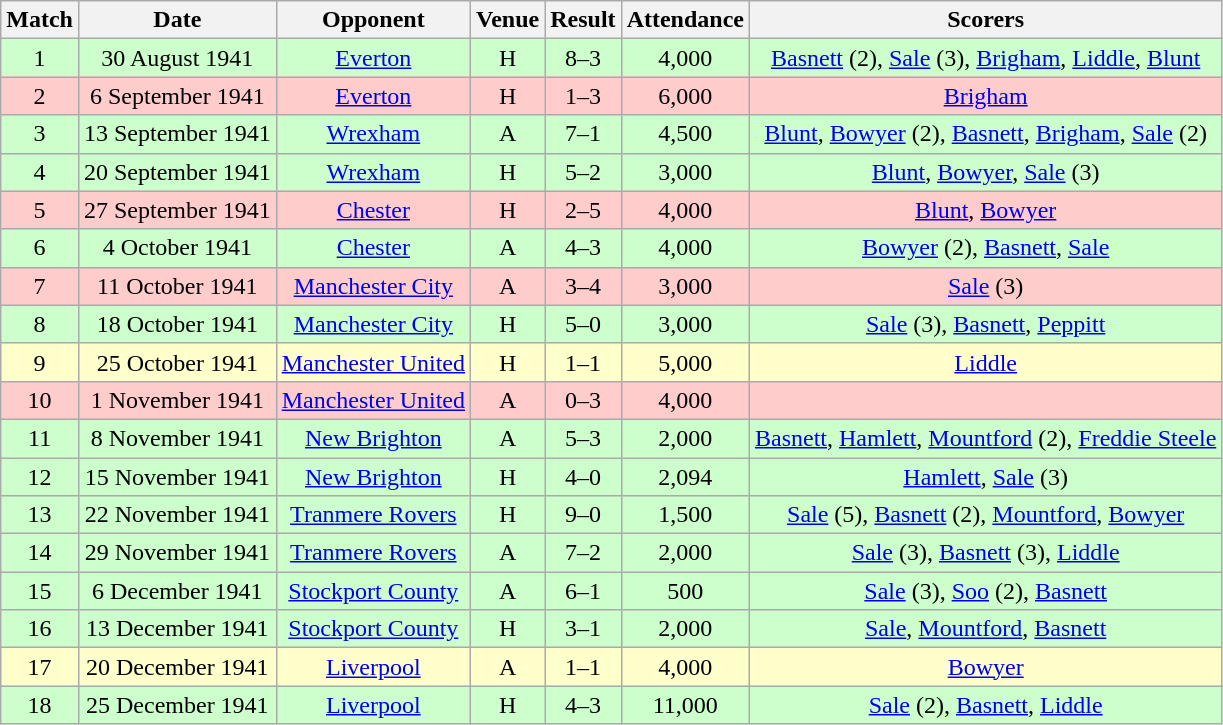<table class="wikitable" style="font-size:100%; text-align:center">
<tr>
<th>Match</th>
<th>Date</th>
<th>Opponent</th>
<th>Venue</th>
<th>Result</th>
<th>Attendance</th>
<th>Scorers</th>
</tr>
<tr style="background-color: #CCFFCC;">
<td>1</td>
<td>30 August 1941</td>
<td><a href='#'>Everton</a></td>
<td>H</td>
<td>8–3</td>
<td>4,000</td>
<td><a href='#'>Basnett</a> (2), <a href='#'>Sale</a> (3), <a href='#'>Brigham</a>, <a href='#'>Liddle</a>, <a href='#'>Blunt</a></td>
</tr>
<tr style="background-color: #FFCCCC;">
<td>2</td>
<td>6 September 1941</td>
<td><a href='#'>Everton</a></td>
<td>H</td>
<td>1–3</td>
<td>6,000</td>
<td><a href='#'>Brigham</a></td>
</tr>
<tr style="background-color: #CCFFCC;">
<td>3</td>
<td>13 September 1941</td>
<td><a href='#'>Wrexham</a></td>
<td>A</td>
<td>7–1</td>
<td>4,500</td>
<td><a href='#'>Blunt</a>, <a href='#'>Bowyer</a> (2), <a href='#'>Basnett</a>, <a href='#'>Brigham</a>, <a href='#'>Sale</a> (2)</td>
</tr>
<tr style="background-color: #CCFFCC;">
<td>4</td>
<td>20 September 1941</td>
<td><a href='#'>Wrexham</a></td>
<td>H</td>
<td>5–2</td>
<td>3,000</td>
<td><a href='#'>Blunt</a>, <a href='#'>Bowyer</a>, <a href='#'>Sale</a> (3)</td>
</tr>
<tr style="background-color: #FFCCCC;">
<td>5</td>
<td>27 September 1941</td>
<td><a href='#'>Chester</a></td>
<td>H</td>
<td>2–5</td>
<td>4,000</td>
<td><a href='#'>Blunt</a>, <a href='#'>Bowyer</a></td>
</tr>
<tr style="background-color: #CCFFCC;">
<td>6</td>
<td>4 October 1941</td>
<td><a href='#'>Chester</a></td>
<td>A</td>
<td>4–3</td>
<td>4,000</td>
<td><a href='#'>Bowyer</a> (2), <a href='#'>Basnett</a>, <a href='#'>Sale</a></td>
</tr>
<tr style="background-color: #FFCCCC;">
<td>7</td>
<td>11 October 1941</td>
<td><a href='#'>Manchester City</a></td>
<td>A</td>
<td>3–4</td>
<td>3,000</td>
<td><a href='#'>Sale</a> (3)</td>
</tr>
<tr style="background-color: #CCFFCC;">
<td>8</td>
<td>18 October 1941</td>
<td><a href='#'>Manchester City</a></td>
<td>H</td>
<td>5–0</td>
<td>3,000</td>
<td><a href='#'>Sale</a> (3), <a href='#'>Basnett</a>, <a href='#'>Peppitt</a></td>
</tr>
<tr style="background-color: #FFFFCC;">
<td>9</td>
<td>25 October 1941</td>
<td><a href='#'>Manchester United</a></td>
<td>H</td>
<td>1–1</td>
<td>5,000</td>
<td><a href='#'>Liddle</a></td>
</tr>
<tr style="background-color: #FFCCCC;">
<td>10</td>
<td>1 November 1941</td>
<td><a href='#'>Manchester United</a></td>
<td>A</td>
<td>0–3</td>
<td>4,000</td>
<td></td>
</tr>
<tr style="background-color: #CCFFCC;">
<td>11</td>
<td>8 November 1941</td>
<td><a href='#'>New Brighton</a></td>
<td>A</td>
<td>5–3</td>
<td>2,000</td>
<td><a href='#'>Basnett</a>, <a href='#'>Hamlett</a>, <a href='#'>Mountford</a> (2), <a href='#'>Freddie Steele</a></td>
</tr>
<tr style="background-color: #CCFFCC;">
<td>12</td>
<td>15 November 1941</td>
<td><a href='#'>New Brighton</a></td>
<td>H</td>
<td>4–0</td>
<td>2,094</td>
<td><a href='#'>Hamlett</a>, <a href='#'>Sale</a> (3)</td>
</tr>
<tr style="background-color: #CCFFCC;">
<td>13</td>
<td>22 November 1941</td>
<td><a href='#'>Tranmere Rovers</a></td>
<td>H</td>
<td>9–0</td>
<td>1,500</td>
<td><a href='#'>Sale</a> (5), <a href='#'>Basnett</a> (2), <a href='#'>Mountford</a>, <a href='#'>Bowyer</a></td>
</tr>
<tr style="background-color: #CCFFCC;">
<td>14</td>
<td>29 November 1941</td>
<td><a href='#'>Tranmere Rovers</a></td>
<td>A</td>
<td>7–2</td>
<td>2,000</td>
<td><a href='#'>Sale</a> (3), <a href='#'>Basnett</a> (3), <a href='#'>Liddle</a></td>
</tr>
<tr style="background-color: #CCFFCC;">
<td>15</td>
<td>6 December 1941</td>
<td><a href='#'>Stockport County</a></td>
<td>A</td>
<td>6–1</td>
<td>500</td>
<td><a href='#'>Sale</a> (3), <a href='#'>Soo</a> (2), <a href='#'>Basnett</a></td>
</tr>
<tr style="background-color: #CCFFCC;">
<td>16</td>
<td>13 December 1941</td>
<td><a href='#'>Stockport County</a></td>
<td>H</td>
<td>3–1</td>
<td>2,000</td>
<td><a href='#'>Sale</a>, <a href='#'>Mountford</a>, <a href='#'>Basnett</a></td>
</tr>
<tr style="background-color: #FFFFCC;">
<td>17</td>
<td>20 December 1941</td>
<td><a href='#'>Liverpool</a></td>
<td>A</td>
<td>1–1</td>
<td>4,000</td>
<td><a href='#'>Bowyer</a></td>
</tr>
<tr style="background-color: #CCFFCC;">
<td>18</td>
<td>25 December 1941</td>
<td><a href='#'>Liverpool</a></td>
<td>H</td>
<td>4–3</td>
<td>11,000</td>
<td><a href='#'>Sale</a> (2), <a href='#'>Basnett</a>, <a href='#'>Liddle</a></td>
</tr>
</table>
